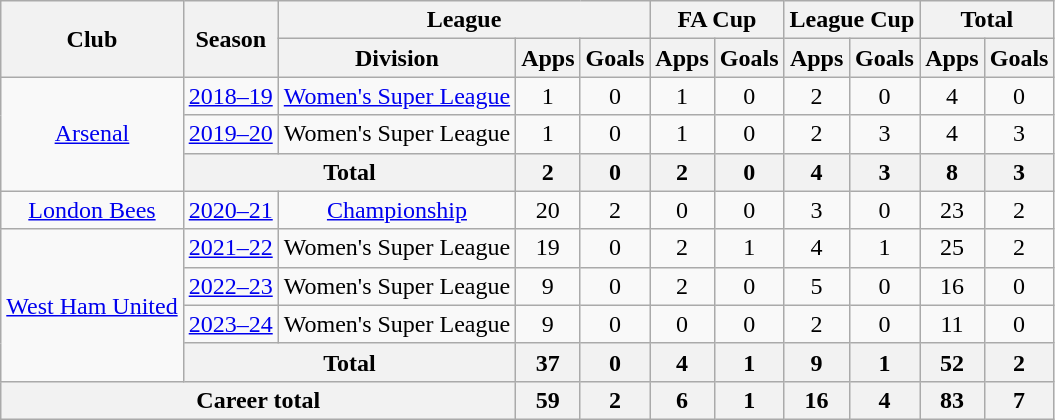<table class="wikitable" style="text-align:center">
<tr>
<th rowspan="2">Club</th>
<th rowspan="2">Season</th>
<th colspan="3">League</th>
<th colspan="2">FA Cup</th>
<th colspan="2">League Cup</th>
<th colspan="2">Total</th>
</tr>
<tr>
<th>Division</th>
<th>Apps</th>
<th>Goals</th>
<th>Apps</th>
<th>Goals</th>
<th>Apps</th>
<th>Goals</th>
<th>Apps</th>
<th>Goals</th>
</tr>
<tr>
<td rowspan="3"><a href='#'>Arsenal</a></td>
<td><a href='#'>2018–19</a></td>
<td><a href='#'>Women's Super League</a></td>
<td>1</td>
<td>0</td>
<td>1</td>
<td>0</td>
<td>2</td>
<td>0</td>
<td>4</td>
<td>0</td>
</tr>
<tr>
<td><a href='#'>2019–20</a></td>
<td>Women's Super League</td>
<td>1</td>
<td>0</td>
<td>1</td>
<td>0</td>
<td>2</td>
<td>3</td>
<td>4</td>
<td>3</td>
</tr>
<tr>
<th colspan="2">Total</th>
<th>2</th>
<th>0</th>
<th>2</th>
<th>0</th>
<th>4</th>
<th>3</th>
<th>8</th>
<th>3</th>
</tr>
<tr>
<td><a href='#'>London Bees</a></td>
<td><a href='#'>2020–21</a></td>
<td><a href='#'>Championship</a></td>
<td>20</td>
<td>2</td>
<td>0</td>
<td>0</td>
<td>3</td>
<td>0</td>
<td>23</td>
<td>2</td>
</tr>
<tr>
<td rowspan="4"><a href='#'>West Ham United</a></td>
<td><a href='#'>2021–22</a></td>
<td>Women's Super League</td>
<td>19</td>
<td>0</td>
<td>2</td>
<td>1</td>
<td>4</td>
<td>1</td>
<td>25</td>
<td>2</td>
</tr>
<tr>
<td><a href='#'>2022–23</a></td>
<td>Women's Super League</td>
<td>9</td>
<td>0</td>
<td>2</td>
<td>0</td>
<td>5</td>
<td>0</td>
<td>16</td>
<td>0</td>
</tr>
<tr>
<td><a href='#'>2023–24</a></td>
<td>Women's Super League</td>
<td>9</td>
<td>0</td>
<td>0</td>
<td>0</td>
<td>2</td>
<td>0</td>
<td>11</td>
<td>0</td>
</tr>
<tr>
<th colspan="2">Total</th>
<th>37</th>
<th>0</th>
<th>4</th>
<th>1</th>
<th>9</th>
<th>1</th>
<th>52</th>
<th>2</th>
</tr>
<tr>
<th colspan="3">Career total</th>
<th>59</th>
<th>2</th>
<th>6</th>
<th>1</th>
<th>16</th>
<th>4</th>
<th>83</th>
<th>7</th>
</tr>
</table>
